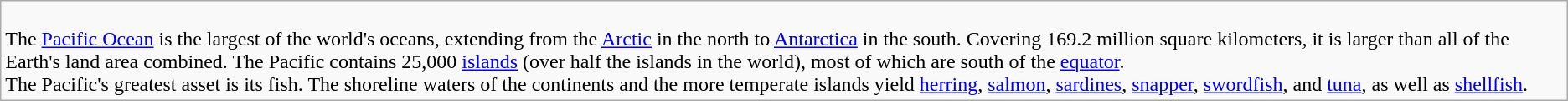<table class="wikitable">
<tr>
<td><br>The <a href='#'>Pacific Ocean</a> is the largest of the world's oceans, extending from the <a href='#'>Arctic</a> in the north to <a href='#'>Antarctica</a> in the south. Covering 169.2 million square kilometers, it is larger than all of the Earth's land area combined.
The Pacific contains 25,000 <a href='#'>islands</a> (over half the islands in the world), most of which are south of the <a href='#'>equator</a>.<br>The Pacific's greatest asset is its fish. The shoreline waters of the continents and the more temperate islands yield <a href='#'>herring</a>, <a href='#'>salmon</a>, <a href='#'>sardines</a>, <a href='#'>snapper</a>, <a href='#'>swordfish</a>, and <a href='#'>tuna</a>, as well as <a href='#'>shellfish</a>.</td>
</tr>
</table>
